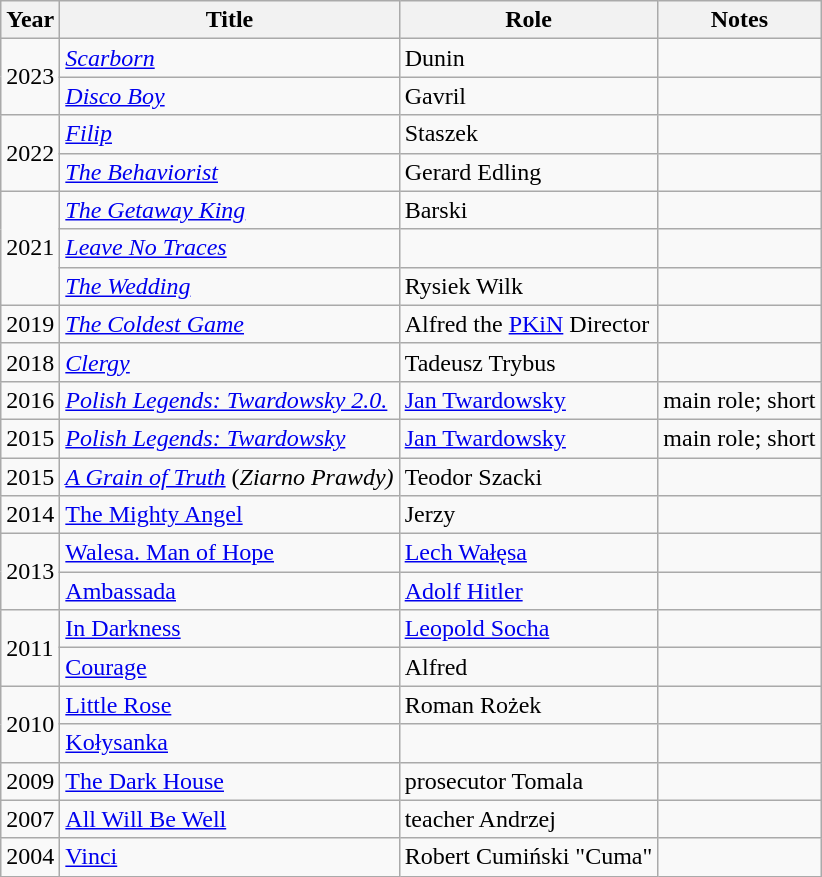<table class="wikitable sortable">
<tr>
<th>Year</th>
<th>Title</th>
<th>Role</th>
<th class="unsortable">Notes</th>
</tr>
<tr>
<td rowspan="2">2023</td>
<td><em><a href='#'>Scarborn</a></em></td>
<td>Dunin</td>
<td></td>
</tr>
<tr>
<td><em><a href='#'>Disco Boy</a></em></td>
<td>Gavril</td>
<td></td>
</tr>
<tr>
<td rowspan="2">2022</td>
<td><a href='#'><em>Filip</em></a></td>
<td>Staszek</td>
<td></td>
</tr>
<tr>
<td><em><a href='#'>The Behaviorist</a></em></td>
<td>Gerard Edling</td>
<td></td>
</tr>
<tr>
<td rowspan=3>2021</td>
<td><em><a href='#'>The Getaway King</a></em></td>
<td>Barski</td>
<td></td>
</tr>
<tr>
<td><em><a href='#'>Leave No Traces</a></em></td>
<td></td>
<td></td>
</tr>
<tr>
<td><em><a href='#'>The Wedding</a></em></td>
<td>Rysiek Wilk</td>
<td></td>
</tr>
<tr>
<td>2019</td>
<td><em><a href='#'>The Coldest Game</a></em></td>
<td>Alfred the <a href='#'>PKiN</a> Director</td>
<td></td>
</tr>
<tr>
<td>2018</td>
<td><em><a href='#'>Clergy</a></em></td>
<td>Tadeusz Trybus</td>
<td></td>
</tr>
<tr>
<td>2016</td>
<td><em><a href='#'>Polish Legends: Twardowsky 2.0.</a></em></td>
<td><a href='#'>Jan Twardowsky</a></td>
<td>main role; short</td>
</tr>
<tr>
<td>2015</td>
<td><em><a href='#'>Polish Legends: Twardowsky</a></em></td>
<td><a href='#'>Jan Twardowsky</a></td>
<td>main role; short</td>
</tr>
<tr>
<td>2015</td>
<td><em><a href='#'>A Grain of Truth</a></em> (<em>Ziarno Prawdy)</td>
<td>Teodor Szacki</td>
<td></td>
</tr>
<tr>
<td>2014</td>
<td></em><a href='#'>The Mighty Angel</a><em></td>
<td>Jerzy</td>
<td></td>
</tr>
<tr>
<td rowspan=2>2013</td>
<td></em><a href='#'>Walesa. Man of Hope</a><em></td>
<td><a href='#'>Lech Wałęsa</a></td>
<td></td>
</tr>
<tr>
<td></em><a href='#'>Ambassada</a><em></td>
<td><a href='#'>Adolf Hitler</a></td>
<td></td>
</tr>
<tr>
<td rowspan=2>2011</td>
<td></em><a href='#'>In Darkness</a><em></td>
<td><a href='#'>Leopold Socha</a></td>
<td></td>
</tr>
<tr>
<td></em><a href='#'>Courage</a><em></td>
<td>Alfred</td>
<td></td>
</tr>
<tr>
<td rowspan=2>2010</td>
<td></em><a href='#'>Little Rose</a><em></td>
<td>Roman Rożek</td>
<td></td>
</tr>
<tr>
<td></em><a href='#'>Kołysanka</a><em></td>
<td></td>
<td></td>
</tr>
<tr>
<td>2009</td>
<td></em><a href='#'>The Dark House</a><em></td>
<td>prosecutor Tomala</td>
<td></td>
</tr>
<tr>
<td>2007</td>
<td></em><a href='#'>All Will Be Well</a><em></td>
<td>teacher Andrzej</td>
<td></td>
</tr>
<tr>
<td>2004</td>
<td></em><a href='#'>Vinci</a><em></td>
<td>Robert Cumiński "Cuma"</td>
<td></td>
</tr>
</table>
